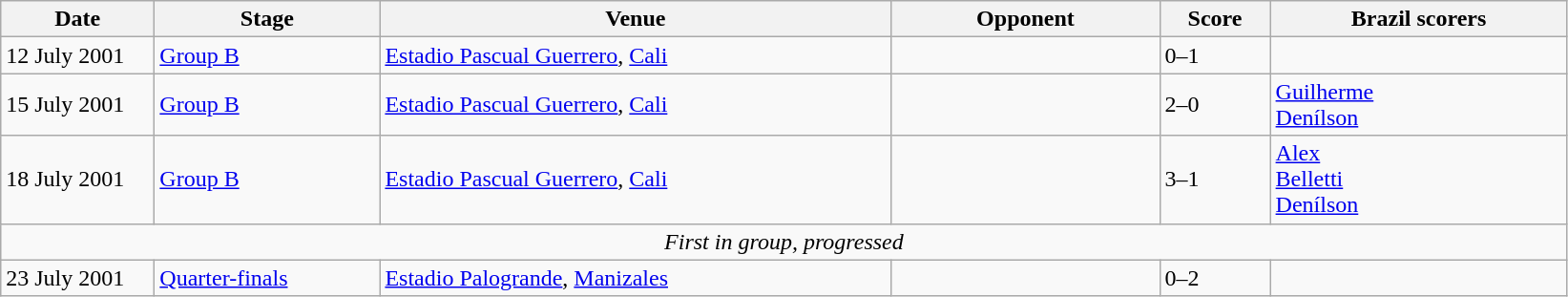<table class="wikitable">
<tr>
<th width=100px>Date</th>
<th width=150px>Stage</th>
<th width=350px>Venue</th>
<th width=180px>Opponent</th>
<th width=70px>Score</th>
<th width=200px>Brazil scorers</th>
</tr>
<tr>
<td>12 July 2001</td>
<td><a href='#'>Group B</a></td>
<td><a href='#'>Estadio Pascual Guerrero</a>, <a href='#'>Cali</a></td>
<td></td>
<td>0–1</td>
<td></td>
</tr>
<tr>
<td>15 July 2001</td>
<td><a href='#'>Group B</a></td>
<td><a href='#'>Estadio Pascual Guerrero</a>, <a href='#'>Cali</a></td>
<td></td>
<td>2–0</td>
<td><a href='#'>Guilherme</a>  <br> <a href='#'>Denílson</a> </td>
</tr>
<tr>
<td>18 July 2001</td>
<td><a href='#'>Group B</a></td>
<td><a href='#'>Estadio Pascual Guerrero</a>, <a href='#'>Cali</a></td>
<td></td>
<td>3–1</td>
<td><a href='#'>Alex</a>  <br> <a href='#'>Belletti</a>  <br> <a href='#'>Denílson</a> </td>
</tr>
<tr>
<td colspan="6" style="text-align:center;"><em>First in group, progressed</em></td>
</tr>
<tr>
<td>23 July 2001</td>
<td><a href='#'>Quarter-finals</a></td>
<td><a href='#'>Estadio Palogrande</a>, <a href='#'>Manizales</a></td>
<td></td>
<td>0–2</td>
<td></td>
</tr>
</table>
